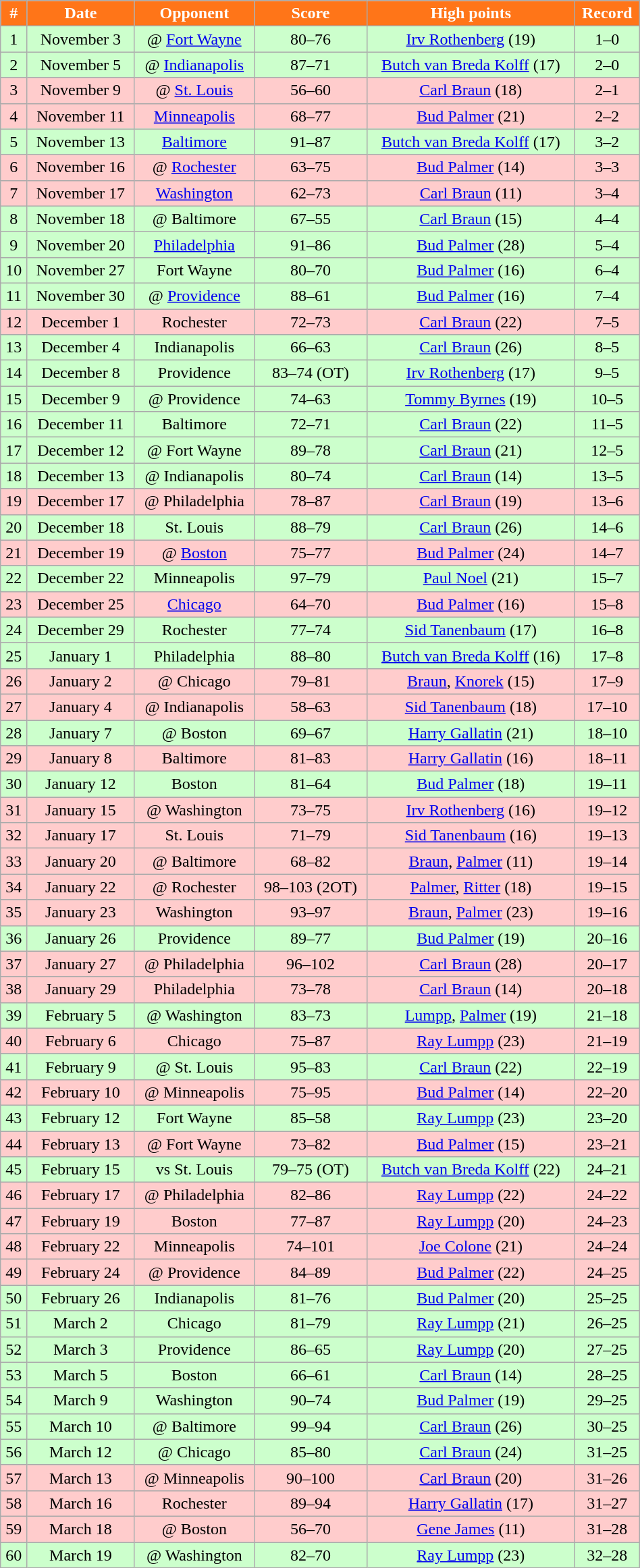<table class="wikitable" width="50%">
<tr align="center"  style="background:#FF7518;color:white;">
<td><strong>#</strong></td>
<td><strong>Date</strong></td>
<td><strong>Opponent</strong></td>
<td><strong>Score</strong></td>
<td><strong>High points</strong></td>
<td><strong>Record</strong></td>
</tr>
<tr align="center" bgcolor="ccffcc">
<td>1</td>
<td>November 3</td>
<td>@ <a href='#'>Fort Wayne</a></td>
<td>80–76</td>
<td><a href='#'>Irv Rothenberg</a> (19)</td>
<td>1–0</td>
</tr>
<tr align="center" bgcolor="ccffcc">
<td>2</td>
<td>November 5</td>
<td>@ <a href='#'>Indianapolis</a></td>
<td>87–71</td>
<td><a href='#'>Butch van Breda Kolff</a> (17)</td>
<td>2–0</td>
</tr>
<tr align="center" bgcolor="ffcccc">
<td>3</td>
<td>November 9</td>
<td>@ <a href='#'>St. Louis</a></td>
<td>56–60</td>
<td><a href='#'>Carl Braun</a> (18)</td>
<td>2–1</td>
</tr>
<tr align="center" bgcolor="ffcccc">
<td>4</td>
<td>November 11</td>
<td><a href='#'>Minneapolis</a></td>
<td>68–77</td>
<td><a href='#'>Bud Palmer</a> (21)</td>
<td>2–2</td>
</tr>
<tr align="center" bgcolor="ccffcc">
<td>5</td>
<td>November 13</td>
<td><a href='#'>Baltimore</a></td>
<td>91–87</td>
<td><a href='#'>Butch van Breda Kolff</a> (17)</td>
<td>3–2</td>
</tr>
<tr align="center" bgcolor="ffcccc">
<td>6</td>
<td>November 16</td>
<td>@ <a href='#'>Rochester</a></td>
<td>63–75</td>
<td><a href='#'>Bud Palmer</a> (14)</td>
<td>3–3</td>
</tr>
<tr align="center" bgcolor="ffcccc">
<td>7</td>
<td>November 17</td>
<td><a href='#'>Washington</a></td>
<td>62–73</td>
<td><a href='#'>Carl Braun</a> (11)</td>
<td>3–4</td>
</tr>
<tr align="center" bgcolor="ccffcc">
<td>8</td>
<td>November 18</td>
<td>@ Baltimore</td>
<td>67–55</td>
<td><a href='#'>Carl Braun</a> (15)</td>
<td>4–4</td>
</tr>
<tr align="center" bgcolor="ccffcc">
<td>9</td>
<td>November 20</td>
<td><a href='#'>Philadelphia</a></td>
<td>91–86</td>
<td><a href='#'>Bud Palmer</a> (28)</td>
<td>5–4</td>
</tr>
<tr align="center" bgcolor="ccffcc">
<td>10</td>
<td>November 27</td>
<td>Fort Wayne</td>
<td>80–70</td>
<td><a href='#'>Bud Palmer</a> (16)</td>
<td>6–4</td>
</tr>
<tr align="center" bgcolor="ccffcc">
<td>11</td>
<td>November 30</td>
<td>@ <a href='#'>Providence</a></td>
<td>88–61</td>
<td><a href='#'>Bud Palmer</a> (16)</td>
<td>7–4</td>
</tr>
<tr align="center" bgcolor="ffcccc">
<td>12</td>
<td>December 1</td>
<td>Rochester</td>
<td>72–73</td>
<td><a href='#'>Carl Braun</a> (22)</td>
<td>7–5</td>
</tr>
<tr align="center" bgcolor="ccffcc">
<td>13</td>
<td>December 4</td>
<td>Indianapolis</td>
<td>66–63</td>
<td><a href='#'>Carl Braun</a> (26)</td>
<td>8–5</td>
</tr>
<tr align="center" bgcolor="ccffcc">
<td>14</td>
<td>December 8</td>
<td>Providence</td>
<td>83–74 (OT)</td>
<td><a href='#'>Irv Rothenberg</a> (17)</td>
<td>9–5</td>
</tr>
<tr align="center" bgcolor="ccffcc">
<td>15</td>
<td>December 9</td>
<td>@ Providence</td>
<td>74–63</td>
<td><a href='#'>Tommy Byrnes</a> (19)</td>
<td>10–5</td>
</tr>
<tr align="center" bgcolor="ccffcc">
<td>16</td>
<td>December 11</td>
<td>Baltimore</td>
<td>72–71</td>
<td><a href='#'>Carl Braun</a> (22)</td>
<td>11–5</td>
</tr>
<tr align="center" bgcolor="ccffcc">
<td>17</td>
<td>December 12</td>
<td>@ Fort Wayne</td>
<td>89–78</td>
<td><a href='#'>Carl Braun</a> (21)</td>
<td>12–5</td>
</tr>
<tr align="center" bgcolor="ccffcc">
<td>18</td>
<td>December 13</td>
<td>@ Indianapolis</td>
<td>80–74</td>
<td><a href='#'>Carl Braun</a> (14)</td>
<td>13–5</td>
</tr>
<tr align="center" bgcolor="ffcccc">
<td>19</td>
<td>December 17</td>
<td>@ Philadelphia</td>
<td>78–87</td>
<td><a href='#'>Carl Braun</a> (19)</td>
<td>13–6</td>
</tr>
<tr align="center" bgcolor="ccffcc">
<td>20</td>
<td>December 18</td>
<td>St. Louis</td>
<td>88–79</td>
<td><a href='#'>Carl Braun</a> (26)</td>
<td>14–6</td>
</tr>
<tr align="center" bgcolor="ffcccc">
<td>21</td>
<td>December 19</td>
<td>@ <a href='#'>Boston</a></td>
<td>75–77</td>
<td><a href='#'>Bud Palmer</a> (24)</td>
<td>14–7</td>
</tr>
<tr align="center" bgcolor="ccffcc">
<td>22</td>
<td>December 22</td>
<td>Minneapolis</td>
<td>97–79</td>
<td><a href='#'>Paul Noel</a> (21)</td>
<td>15–7</td>
</tr>
<tr align="center" bgcolor="ffcccc">
<td>23</td>
<td>December 25</td>
<td><a href='#'>Chicago</a></td>
<td>64–70</td>
<td><a href='#'>Bud Palmer</a> (16)</td>
<td>15–8</td>
</tr>
<tr align="center" bgcolor="ccffcc">
<td>24</td>
<td>December 29</td>
<td>Rochester</td>
<td>77–74</td>
<td><a href='#'>Sid Tanenbaum</a> (17)</td>
<td>16–8</td>
</tr>
<tr align="center" bgcolor="ccffcc">
<td>25</td>
<td>January 1</td>
<td>Philadelphia</td>
<td>88–80</td>
<td><a href='#'>Butch van Breda Kolff</a> (16)</td>
<td>17–8</td>
</tr>
<tr align="center" bgcolor="ffcccc">
<td>26</td>
<td>January 2</td>
<td>@ Chicago</td>
<td>79–81</td>
<td><a href='#'>Braun</a>, <a href='#'>Knorek</a> (15)</td>
<td>17–9</td>
</tr>
<tr align="center" bgcolor="ffcccc">
<td>27</td>
<td>January 4</td>
<td>@ Indianapolis</td>
<td>58–63</td>
<td><a href='#'>Sid Tanenbaum</a> (18)</td>
<td>17–10</td>
</tr>
<tr align="center" bgcolor="ccffcc">
<td>28</td>
<td>January 7</td>
<td>@ Boston</td>
<td>69–67</td>
<td><a href='#'>Harry Gallatin</a> (21)</td>
<td>18–10</td>
</tr>
<tr align="center" bgcolor="ffcccc">
<td>29</td>
<td>January 8</td>
<td>Baltimore</td>
<td>81–83</td>
<td><a href='#'>Harry Gallatin</a> (16)</td>
<td>18–11</td>
</tr>
<tr align="center" bgcolor="ccffcc">
<td>30</td>
<td>January 12</td>
<td>Boston</td>
<td>81–64</td>
<td><a href='#'>Bud Palmer</a> (18)</td>
<td>19–11</td>
</tr>
<tr align="center" bgcolor="ffcccc">
<td>31</td>
<td>January 15</td>
<td>@ Washington</td>
<td>73–75</td>
<td><a href='#'>Irv Rothenberg</a> (16)</td>
<td>19–12</td>
</tr>
<tr align="center" bgcolor="ffcccc">
<td>32</td>
<td>January 17</td>
<td>St. Louis</td>
<td>71–79</td>
<td><a href='#'>Sid Tanenbaum</a> (16)</td>
<td>19–13</td>
</tr>
<tr align="center" bgcolor="ffcccc">
<td>33</td>
<td>January 20</td>
<td>@ Baltimore</td>
<td>68–82</td>
<td><a href='#'>Braun</a>, <a href='#'>Palmer</a> (11)</td>
<td>19–14</td>
</tr>
<tr align="center" bgcolor="ffcccc">
<td>34</td>
<td>January 22</td>
<td>@ Rochester</td>
<td>98–103 (2OT)</td>
<td><a href='#'>Palmer</a>, <a href='#'>Ritter</a> (18)</td>
<td>19–15</td>
</tr>
<tr align="center" bgcolor="ffcccc">
<td>35</td>
<td>January 23</td>
<td>Washington</td>
<td>93–97</td>
<td><a href='#'>Braun</a>, <a href='#'>Palmer</a> (23)</td>
<td>19–16</td>
</tr>
<tr align="center" bgcolor="ccffcc">
<td>36</td>
<td>January 26</td>
<td>Providence</td>
<td>89–77</td>
<td><a href='#'>Bud Palmer</a> (19)</td>
<td>20–16</td>
</tr>
<tr align="center" bgcolor="ffcccc">
<td>37</td>
<td>January 27</td>
<td>@ Philadelphia</td>
<td>96–102</td>
<td><a href='#'>Carl Braun</a> (28)</td>
<td>20–17</td>
</tr>
<tr align="center" bgcolor="ffcccc">
<td>38</td>
<td>January 29</td>
<td>Philadelphia</td>
<td>73–78</td>
<td><a href='#'>Carl Braun</a> (14)</td>
<td>20–18</td>
</tr>
<tr align="center" bgcolor="ccffcc">
<td>39</td>
<td>February 5</td>
<td>@ Washington</td>
<td>83–73</td>
<td><a href='#'>Lumpp</a>, <a href='#'>Palmer</a> (19)</td>
<td>21–18</td>
</tr>
<tr align="center" bgcolor="ffcccc">
<td>40</td>
<td>February 6</td>
<td>Chicago</td>
<td>75–87</td>
<td><a href='#'>Ray Lumpp</a> (23)</td>
<td>21–19</td>
</tr>
<tr align="center" bgcolor="ccffcc">
<td>41</td>
<td>February 9</td>
<td>@ St. Louis</td>
<td>95–83</td>
<td><a href='#'>Carl Braun</a> (22)</td>
<td>22–19</td>
</tr>
<tr align="center" bgcolor="ffcccc">
<td>42</td>
<td>February 10</td>
<td>@ Minneapolis</td>
<td>75–95</td>
<td><a href='#'>Bud Palmer</a> (14)</td>
<td>22–20</td>
</tr>
<tr align="center" bgcolor="ccffcc">
<td>43</td>
<td>February 12</td>
<td>Fort Wayne</td>
<td>85–58</td>
<td><a href='#'>Ray Lumpp</a> (23)</td>
<td>23–20</td>
</tr>
<tr align="center" bgcolor="ffcccc">
<td>44</td>
<td>February 13</td>
<td>@ Fort Wayne</td>
<td>73–82</td>
<td><a href='#'>Bud Palmer</a> (15)</td>
<td>23–21</td>
</tr>
<tr align="center" bgcolor="ccffcc">
<td>45</td>
<td>February 15</td>
<td>vs St. Louis</td>
<td>79–75 (OT)</td>
<td><a href='#'>Butch van Breda Kolff</a> (22)</td>
<td>24–21</td>
</tr>
<tr align="center" bgcolor="ffcccc">
<td>46</td>
<td>February 17</td>
<td>@ Philadelphia</td>
<td>82–86</td>
<td><a href='#'>Ray Lumpp</a> (22)</td>
<td>24–22</td>
</tr>
<tr align="center" bgcolor="ffcccc">
<td>47</td>
<td>February 19</td>
<td>Boston</td>
<td>77–87</td>
<td><a href='#'>Ray Lumpp</a> (20)</td>
<td>24–23</td>
</tr>
<tr align="center" bgcolor="ffcccc">
<td>48</td>
<td>February 22</td>
<td>Minneapolis</td>
<td>74–101</td>
<td><a href='#'>Joe Colone</a> (21)</td>
<td>24–24</td>
</tr>
<tr align="center" bgcolor="ffcccc">
<td>49</td>
<td>February 24</td>
<td>@ Providence</td>
<td>84–89</td>
<td><a href='#'>Bud Palmer</a> (22)</td>
<td>24–25</td>
</tr>
<tr align="center" bgcolor="ccffcc">
<td>50</td>
<td>February 26</td>
<td>Indianapolis</td>
<td>81–76</td>
<td><a href='#'>Bud Palmer</a> (20)</td>
<td>25–25</td>
</tr>
<tr align="center" bgcolor="ccffcc">
<td>51</td>
<td>March 2</td>
<td>Chicago</td>
<td>81–79</td>
<td><a href='#'>Ray Lumpp</a> (21)</td>
<td>26–25</td>
</tr>
<tr align="center" bgcolor="ccffcc">
<td>52</td>
<td>March 3</td>
<td>Providence</td>
<td>86–65</td>
<td><a href='#'>Ray Lumpp</a> (20)</td>
<td>27–25</td>
</tr>
<tr align="center" bgcolor="ccffcc">
<td>53</td>
<td>March 5</td>
<td>Boston</td>
<td>66–61</td>
<td><a href='#'>Carl Braun</a> (14)</td>
<td>28–25</td>
</tr>
<tr align="center" bgcolor="ccffcc">
<td>54</td>
<td>March 9</td>
<td>Washington</td>
<td>90–74</td>
<td><a href='#'>Bud Palmer</a> (19)</td>
<td>29–25</td>
</tr>
<tr align="center" bgcolor="ccffcc">
<td>55</td>
<td>March 10</td>
<td>@ Baltimore</td>
<td>99–94</td>
<td><a href='#'>Carl Braun</a> (26)</td>
<td>30–25</td>
</tr>
<tr align="center" bgcolor="ccffcc">
<td>56</td>
<td>March 12</td>
<td>@ Chicago</td>
<td>85–80</td>
<td><a href='#'>Carl Braun</a> (24)</td>
<td>31–25</td>
</tr>
<tr align="center" bgcolor="ffcccc">
<td>57</td>
<td>March 13</td>
<td>@ Minneapolis</td>
<td>90–100</td>
<td><a href='#'>Carl Braun</a> (20)</td>
<td>31–26</td>
</tr>
<tr align="center" bgcolor="ffcccc">
<td>58</td>
<td>March 16</td>
<td>Rochester</td>
<td>89–94</td>
<td><a href='#'>Harry Gallatin</a> (17)</td>
<td>31–27</td>
</tr>
<tr align="center" bgcolor="ffcccc">
<td>59</td>
<td>March 18</td>
<td>@ Boston</td>
<td>56–70</td>
<td><a href='#'>Gene James</a> (11)</td>
<td>31–28</td>
</tr>
<tr align="center" bgcolor="ccffcc">
<td>60</td>
<td>March 19</td>
<td>@ Washington</td>
<td>82–70</td>
<td><a href='#'>Ray Lumpp</a> (23)</td>
<td>32–28</td>
</tr>
</table>
